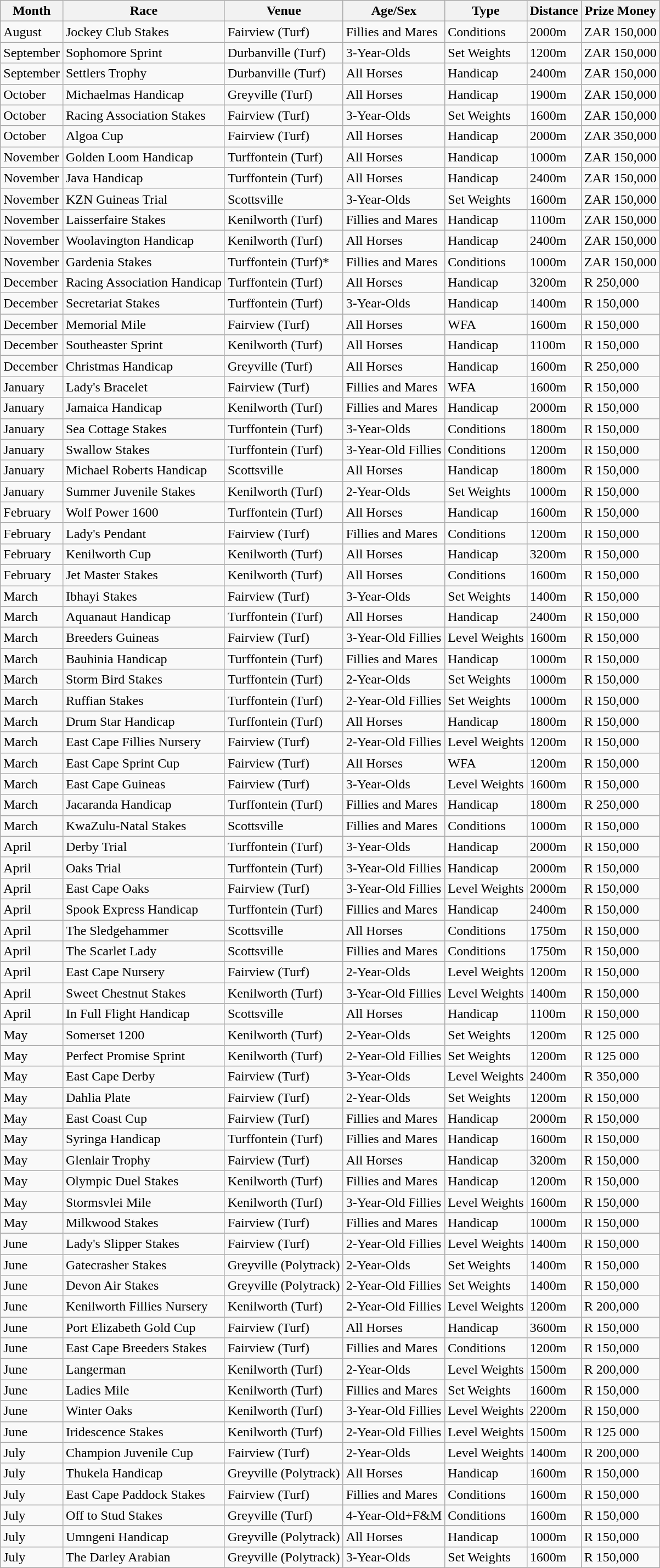<table class="wikitable">
<tr>
<th>Month</th>
<th>Race</th>
<th>Venue</th>
<th>Age/Sex</th>
<th>Type</th>
<th>Distance</th>
<th>Prize Money</th>
</tr>
<tr>
<td>August</td>
<td>Jockey Club Stakes</td>
<td>Fairview (Turf)</td>
<td>Fillies and Mares</td>
<td>Conditions</td>
<td>2000m</td>
<td>ZAR 150,000</td>
</tr>
<tr>
<td>September</td>
<td>Sophomore Sprint</td>
<td>Durbanville (Turf)</td>
<td>3-Year-Olds</td>
<td>Set Weights</td>
<td>1200m</td>
<td>ZAR 150,000</td>
</tr>
<tr>
<td>September</td>
<td>Settlers Trophy</td>
<td>Durbanville (Turf)</td>
<td>All Horses</td>
<td>Handicap</td>
<td>2400m</td>
<td>ZAR 150,000</td>
</tr>
<tr>
<td>October</td>
<td>Michaelmas Handicap</td>
<td>Greyville (Turf)</td>
<td>All Horses</td>
<td>Handicap</td>
<td>1900m</td>
<td>ZAR 150,000</td>
</tr>
<tr>
<td>October</td>
<td>Racing Association Stakes</td>
<td>Fairview (Turf)</td>
<td>3-Year-Olds</td>
<td>Set Weights</td>
<td>1600m</td>
<td>ZAR 150,000</td>
</tr>
<tr>
<td>October</td>
<td>Algoa Cup</td>
<td>Fairview (Turf)</td>
<td>All Horses</td>
<td>Handicap</td>
<td>2000m</td>
<td>ZAR 350,000</td>
</tr>
<tr>
<td>November</td>
<td>Golden Loom Handicap</td>
<td>Turffontein (Turf)</td>
<td>All Horses</td>
<td>Handicap</td>
<td>1000m</td>
<td>ZAR 150,000</td>
</tr>
<tr>
<td>November</td>
<td>Java Handicap</td>
<td>Turffontein (Turf)</td>
<td>All Horses</td>
<td>Handicap</td>
<td>2400m</td>
<td>ZAR 150,000</td>
</tr>
<tr>
<td>November</td>
<td>KZN Guineas Trial</td>
<td>Scottsville</td>
<td>3-Year-Olds</td>
<td>Set Weights</td>
<td>1600m</td>
<td>ZAR 150,000</td>
</tr>
<tr>
<td>November</td>
<td>Laisserfaire Stakes</td>
<td>Kenilworth (Turf)</td>
<td>Fillies and Mares</td>
<td>Handicap</td>
<td>1100m</td>
<td>ZAR 150,000</td>
</tr>
<tr>
<td>November</td>
<td>Woolavington Handicap</td>
<td>Kenilworth (Turf)</td>
<td>All Horses</td>
<td>Handicap</td>
<td>2400m</td>
<td>ZAR 150,000</td>
</tr>
<tr>
<td>November</td>
<td>Gardenia Stakes</td>
<td>Turffontein (Turf)*</td>
<td>Fillies and Mares</td>
<td>Conditions</td>
<td>1000m</td>
<td>ZAR 150,000</td>
</tr>
<tr>
<td>December</td>
<td>Racing Association Handicap</td>
<td>Turffontein (Turf)</td>
<td>All Horses</td>
<td>Handicap</td>
<td>3200m</td>
<td>R 250,000</td>
</tr>
<tr>
<td>December</td>
<td>Secretariat Stakes</td>
<td>Turffontein (Turf)</td>
<td>3-Year-Olds</td>
<td>Handicap</td>
<td>1400m</td>
<td>R 150,000</td>
</tr>
<tr>
<td>December</td>
<td>Memorial Mile</td>
<td>Fairview (Turf)</td>
<td>All Horses</td>
<td>WFA</td>
<td>1600m</td>
<td>R 150,000</td>
</tr>
<tr>
<td>December</td>
<td>Southeaster Sprint</td>
<td>Kenilworth (Turf)</td>
<td>All Horses</td>
<td>Handicap</td>
<td>1100m</td>
<td>R 150,000</td>
</tr>
<tr>
<td>December</td>
<td>Christmas Handicap</td>
<td>Greyville (Turf)</td>
<td>All Horses</td>
<td>Handicap</td>
<td>1600m</td>
<td>R 250,000</td>
</tr>
<tr>
<td>January</td>
<td>Lady's Bracelet</td>
<td>Fairview (Turf)</td>
<td>Fillies and Mares</td>
<td>WFA</td>
<td>1600m</td>
<td>R 150,000</td>
</tr>
<tr>
<td>January</td>
<td>Jamaica Handicap</td>
<td>Kenilworth (Turf)</td>
<td>Fillies and Mares</td>
<td>Handicap</td>
<td>2000m</td>
<td>R 150,000</td>
</tr>
<tr>
<td>January</td>
<td>Sea Cottage Stakes</td>
<td>Turffontein (Turf)</td>
<td>3-Year-Olds</td>
<td>Conditions</td>
<td>1800m</td>
<td>R 150,000</td>
</tr>
<tr>
<td>January</td>
<td>Swallow Stakes</td>
<td>Turffontein (Turf)</td>
<td>3-Year-Old Fillies</td>
<td>Conditions</td>
<td>1200m</td>
<td>R 150,000</td>
</tr>
<tr>
<td>January</td>
<td>Michael Roberts Handicap</td>
<td>Scottsville</td>
<td>All Horses</td>
<td>Handicap</td>
<td>1800m</td>
<td>R 150,000</td>
</tr>
<tr>
<td>January</td>
<td>Summer Juvenile Stakes</td>
<td>Kenilworth (Turf)</td>
<td>2-Year-Olds</td>
<td>Set Weights</td>
<td>1000m</td>
<td>R 150,000</td>
</tr>
<tr>
<td>February</td>
<td>Wolf Power 1600</td>
<td>Turffontein (Turf)</td>
<td>All Horses</td>
<td>Handicap</td>
<td>1600m</td>
<td>R 150,000</td>
</tr>
<tr>
<td>February</td>
<td>Lady's Pendant</td>
<td>Fairview (Turf)</td>
<td>Fillies and Mares</td>
<td>Conditions</td>
<td>1200m</td>
<td>R 150,000</td>
</tr>
<tr>
<td>February</td>
<td>Kenilworth Cup</td>
<td>Kenilworth (Turf)</td>
<td>All Horses</td>
<td>Handicap</td>
<td>3200m</td>
<td>R 150,000</td>
</tr>
<tr>
<td>February</td>
<td>Jet Master Stakes</td>
<td>Kenilworth (Turf)</td>
<td>All Horses</td>
<td>Conditions</td>
<td>1600m</td>
<td>R 150,000</td>
</tr>
<tr>
<td>March</td>
<td>Ibhayi Stakes</td>
<td>Fairview (Turf)</td>
<td>3-Year-Olds</td>
<td>Set Weights</td>
<td>1400m</td>
<td>R 150,000</td>
</tr>
<tr>
<td>March</td>
<td>Aquanaut Handicap</td>
<td>Turffontein (Turf)</td>
<td>All Horses</td>
<td>Handicap</td>
<td>2400m</td>
<td>R 150,000</td>
</tr>
<tr>
<td>March</td>
<td>Breeders Guineas</td>
<td>Fairview (Turf)</td>
<td>3-Year-Old Fillies</td>
<td>Level Weights</td>
<td>1600m</td>
<td>R 150,000</td>
</tr>
<tr>
<td>March</td>
<td>Bauhinia Handicap</td>
<td>Turffontein (Turf)</td>
<td>Fillies and Mares</td>
<td>Handicap</td>
<td>1000m</td>
<td>R 150,000</td>
</tr>
<tr>
<td>March</td>
<td>Storm Bird Stakes</td>
<td>Turffontein (Turf)</td>
<td>2-Year-Olds</td>
<td>Set Weights</td>
<td>1000m</td>
<td>R 150,000</td>
</tr>
<tr>
<td>March</td>
<td>Ruffian Stakes</td>
<td>Turffontein (Turf)</td>
<td>2-Year-Old Fillies</td>
<td>Set Weights</td>
<td>1000m</td>
<td>R 150,000</td>
</tr>
<tr>
<td>March</td>
<td>Drum Star Handicap</td>
<td>Turffontein (Turf)</td>
<td>All Horses</td>
<td>Handicap</td>
<td>1800m</td>
<td>R 150,000</td>
</tr>
<tr>
<td>March</td>
<td>East Cape Fillies Nursery</td>
<td>Fairview (Turf)</td>
<td>2-Year-Old Fillies</td>
<td>Level Weights</td>
<td>1200m</td>
<td>R 150,000</td>
</tr>
<tr>
<td>March</td>
<td>East Cape Sprint Cup</td>
<td>Fairview (Turf)</td>
<td>All Horses</td>
<td>WFA</td>
<td>1200m</td>
<td>R 150,000</td>
</tr>
<tr>
<td>March</td>
<td>East Cape Guineas</td>
<td>Fairview (Turf)</td>
<td>3-Year-Olds</td>
<td>Level Weights</td>
<td>1600m</td>
<td>R 150,000</td>
</tr>
<tr>
<td>March</td>
<td>Jacaranda Handicap</td>
<td>Turffontein (Turf)</td>
<td>Fillies and Mares</td>
<td>Handicap</td>
<td>1800m</td>
<td>R 250,000</td>
</tr>
<tr>
<td>March</td>
<td>KwaZulu-Natal Stakes</td>
<td>Scottsville</td>
<td>Fillies and Mares</td>
<td>Conditions</td>
<td>1000m</td>
<td>R 150,000</td>
</tr>
<tr>
<td>April</td>
<td>Derby Trial</td>
<td>Turffontein (Turf)</td>
<td>3-Year-Olds</td>
<td>Handicap</td>
<td>2000m</td>
<td>R 150,000</td>
</tr>
<tr>
<td>April</td>
<td>Oaks Trial</td>
<td>Turffontein (Turf)</td>
<td>3-Year-Old Fillies</td>
<td>Handicap</td>
<td>2000m</td>
<td>R 150,000</td>
</tr>
<tr>
<td>April</td>
<td>East Cape Oaks</td>
<td>Fairview (Turf)</td>
<td>3-Year-Old Fillies</td>
<td>Level Weights</td>
<td>2000m</td>
<td>R 150,000</td>
</tr>
<tr>
<td>April</td>
<td>Spook Express Handicap</td>
<td>Turffontein (Turf)</td>
<td>Fillies and Mares</td>
<td>Handicap</td>
<td>2400m</td>
<td>R 150,000</td>
</tr>
<tr>
<td>April</td>
<td>The Sledgehammer</td>
<td>Scottsville</td>
<td>All Horses</td>
<td>Conditions</td>
<td>1750m</td>
<td>R 150,000</td>
</tr>
<tr>
<td>April</td>
<td>The Scarlet Lady</td>
<td>Scottsville</td>
<td>Fillies and Mares</td>
<td>Conditions</td>
<td>1750m</td>
<td>R 150,000</td>
</tr>
<tr>
<td>April</td>
<td>East Cape Nursery</td>
<td>Fairview (Turf)</td>
<td>2-Year-Olds</td>
<td>Level Weights</td>
<td>1200m</td>
<td>R 150,000</td>
</tr>
<tr>
<td>April</td>
<td>Sweet Chestnut Stakes</td>
<td>Kenilworth (Turf)</td>
<td>3-Year-Old Fillies</td>
<td>Level Weights</td>
<td>1400m</td>
<td>R 150,000</td>
</tr>
<tr>
<td>April</td>
<td>In Full Flight Handicap</td>
<td>Scottsville</td>
<td>All Horses</td>
<td>Handicap</td>
<td>1100m</td>
<td>R 150,000</td>
</tr>
<tr>
<td>May</td>
<td>Somerset 1200</td>
<td>Kenilworth (Turf)</td>
<td>2-Year-Olds</td>
<td>Set Weights</td>
<td>1200m</td>
<td>R 125 000</td>
</tr>
<tr>
<td>May</td>
<td>Perfect Promise Sprint</td>
<td>Kenilworth (Turf)</td>
<td>2-Year-Old Fillies</td>
<td>Set Weights</td>
<td>1200m</td>
<td>R 125 000</td>
</tr>
<tr>
<td>May</td>
<td>East Cape Derby</td>
<td>Fairview (Turf)</td>
<td>3-Year-Olds</td>
<td>Level Weights</td>
<td>2400m</td>
<td>R 350,000</td>
</tr>
<tr>
<td>May</td>
<td>Dahlia Plate</td>
<td>Fairview (Turf)</td>
<td>2-Year-Olds</td>
<td>Set Weights</td>
<td>1200m</td>
<td>R 150,000</td>
</tr>
<tr>
<td>May</td>
<td>East Coast Cup</td>
<td>Fairview (Turf)</td>
<td>Fillies and Mares</td>
<td>Handicap</td>
<td>2000m</td>
<td>R 150,000</td>
</tr>
<tr>
<td>May</td>
<td>Syringa Handicap</td>
<td>Turffontein (Turf)</td>
<td>Fillies and Mares</td>
<td>Handicap</td>
<td>1600m</td>
<td>R 150,000</td>
</tr>
<tr>
<td>May</td>
<td>Glenlair Trophy</td>
<td>Fairview (Turf)</td>
<td>All Horses</td>
<td>Handicap</td>
<td>3200m</td>
<td>R 150,000</td>
</tr>
<tr>
<td>May</td>
<td>Olympic Duel Stakes</td>
<td>Kenilworth (Turf)</td>
<td>Fillies and Mares</td>
<td>Handicap</td>
<td>1200m</td>
<td>R 150,000</td>
</tr>
<tr>
<td>May</td>
<td>Stormsvlei Mile</td>
<td>Kenilworth (Turf)</td>
<td>3-Year-Old Fillies</td>
<td>Level Weights</td>
<td>1600m</td>
<td>R 150,000</td>
</tr>
<tr>
<td>May</td>
<td>Milkwood Stakes</td>
<td>Fairview (Turf)</td>
<td>Fillies and Mares</td>
<td>Handicap</td>
<td>1000m</td>
<td>R 150,000</td>
</tr>
<tr>
<td>June</td>
<td>Lady's Slipper Stakes</td>
<td>Fairview (Turf)</td>
<td>2-Year-Old Fillies</td>
<td>Level Weights</td>
<td>1400m</td>
<td>R 150,000</td>
</tr>
<tr>
<td>June</td>
<td>Gatecrasher Stakes</td>
<td>Greyville (Polytrack)</td>
<td>2-Year-Olds</td>
<td>Set Weights</td>
<td>1400m</td>
<td>R 150,000</td>
</tr>
<tr>
<td>June</td>
<td>Devon Air Stakes</td>
<td>Greyville (Polytrack)</td>
<td>2-Year-Old Fillies</td>
<td>Set Weights</td>
<td>1400m</td>
<td>R 150,000</td>
</tr>
<tr>
<td>June</td>
<td>Kenilworth Fillies Nursery</td>
<td>Kenilworth (Turf)</td>
<td>2-Year-Old Fillies</td>
<td>Level Weights</td>
<td>1200m</td>
<td>R 200,000</td>
</tr>
<tr>
<td>June</td>
<td>Port Elizabeth Gold Cup</td>
<td>Fairview (Turf)</td>
<td>All Horses</td>
<td>Handicap</td>
<td>3600m</td>
<td>R 150,000</td>
</tr>
<tr>
<td>June</td>
<td>East Cape Breeders Stakes</td>
<td>Fairview (Turf)</td>
<td>Fillies and Mares</td>
<td>Conditions</td>
<td>1200m</td>
<td>R 150,000</td>
</tr>
<tr>
<td>June</td>
<td>Langerman</td>
<td>Kenilworth (Turf)</td>
<td>2-Year-Olds</td>
<td>Level Weights</td>
<td>1500m</td>
<td>R 200,000</td>
</tr>
<tr>
<td>June</td>
<td>Ladies Mile</td>
<td>Kenilworth (Turf)</td>
<td>Fillies and Mares</td>
<td>Set Weights</td>
<td>1600m</td>
<td>R 150,000</td>
</tr>
<tr>
<td>June</td>
<td>Winter Oaks</td>
<td>Kenilworth (Turf)</td>
<td>3-Year-Old Fillies</td>
<td>Level Weights</td>
<td>2200m</td>
<td>R 150,000</td>
</tr>
<tr>
<td>June</td>
<td>Iridescence Stakes</td>
<td>Kenilworth (Turf)</td>
<td>2-Year-Old Fillies</td>
<td>Level Weights</td>
<td>1500m</td>
<td>R 125 000</td>
</tr>
<tr>
<td>July</td>
<td>Champion Juvenile Cup</td>
<td>Fairview (Turf)</td>
<td>2-Year-Olds</td>
<td>Level Weights</td>
<td>1400m</td>
<td>R 200,000</td>
</tr>
<tr>
<td>July</td>
<td>Thukela Handicap</td>
<td>Greyville (Polytrack)</td>
<td>All Horses</td>
<td>Handicap</td>
<td>1600m</td>
<td>R 150,000</td>
</tr>
<tr>
<td>July</td>
<td>East Cape Paddock Stakes</td>
<td>Fairview (Turf)</td>
<td>Fillies and Mares</td>
<td>Conditions</td>
<td>1600m</td>
<td>R 150,000</td>
</tr>
<tr>
<td>July</td>
<td>Off to Stud Stakes</td>
<td>Greyville (Turf)</td>
<td>4-Year-Old+F&M</td>
<td>Conditions</td>
<td>1600m</td>
<td>R 150,000</td>
</tr>
<tr>
<td>July</td>
<td>Umngeni Handicap</td>
<td>Greyville (Polytrack)</td>
<td>All Horses</td>
<td>Handicap</td>
<td>1000m</td>
<td>R 150,000</td>
</tr>
<tr>
<td>July</td>
<td>The Darley Arabian</td>
<td>Greyville (Polytrack)</td>
<td>3-Year-Olds</td>
<td>Set Weights</td>
<td>1600m</td>
<td>R 150,000</td>
</tr>
</table>
